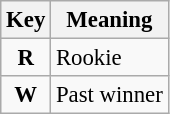<table class="wikitable" style="font-size: 95%;">
<tr>
<th>Key</th>
<th>Meaning</th>
</tr>
<tr>
<td align="center"><strong><span>R</span></strong></td>
<td>Rookie</td>
</tr>
<tr>
<td align="center"><strong><span>W</span></strong></td>
<td>Past winner</td>
</tr>
</table>
